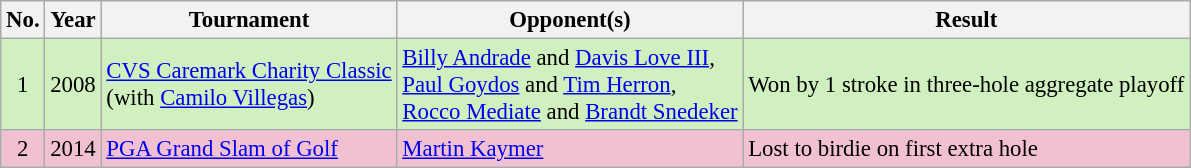<table class="wikitable" style="font-size:95%;">
<tr>
<th>No.</th>
<th>Year</th>
<th>Tournament</th>
<th>Opponent(s)</th>
<th>Result</th>
</tr>
<tr style="background:#D0F0C0;">
<td align=center>1</td>
<td>2008</td>
<td><a href='#'>CVS Caremark Charity Classic</a><br>(with  <a href='#'>Camilo Villegas</a>)</td>
<td> <a href='#'>Billy Andrade</a> and  <a href='#'>Davis Love III</a>,<br> <a href='#'>Paul Goydos</a> and  <a href='#'>Tim Herron</a>,<br> <a href='#'>Rocco Mediate</a> and  <a href='#'>Brandt Snedeker</a></td>
<td>Won by 1 stroke in three-hole aggregate playoff</td>
</tr>
<tr style="background:#F2C1D1;">
<td align=center>2</td>
<td>2014</td>
<td><a href='#'>PGA Grand Slam of Golf</a></td>
<td> <a href='#'>Martin Kaymer</a></td>
<td>Lost to birdie on first extra hole</td>
</tr>
</table>
